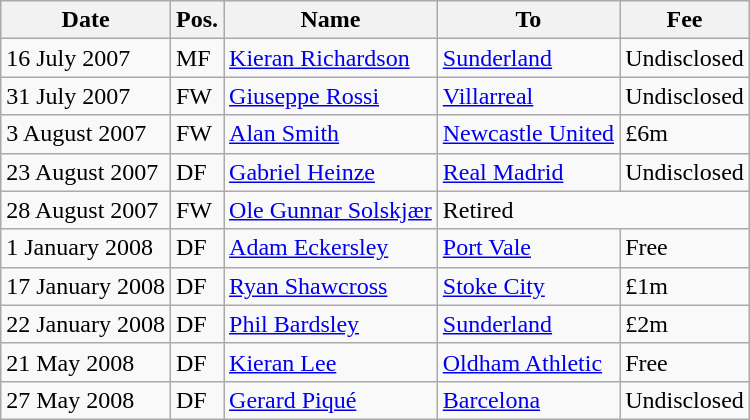<table class="wikitable">
<tr>
<th>Date</th>
<th>Pos.</th>
<th>Name</th>
<th>To</th>
<th>Fee</th>
</tr>
<tr>
<td>16 July 2007</td>
<td>MF</td>
<td> <a href='#'>Kieran Richardson</a></td>
<td> <a href='#'>Sunderland</a></td>
<td>Undisclosed</td>
</tr>
<tr>
<td>31 July 2007</td>
<td>FW</td>
<td> <a href='#'>Giuseppe Rossi</a></td>
<td> <a href='#'>Villarreal</a></td>
<td>Undisclosed</td>
</tr>
<tr>
<td>3 August 2007</td>
<td>FW</td>
<td> <a href='#'>Alan Smith</a></td>
<td> <a href='#'>Newcastle United</a></td>
<td>£6m</td>
</tr>
<tr>
<td>23 August 2007</td>
<td>DF</td>
<td> <a href='#'>Gabriel Heinze</a></td>
<td> <a href='#'>Real Madrid</a></td>
<td>Undisclosed</td>
</tr>
<tr>
<td>28 August 2007</td>
<td>FW</td>
<td> <a href='#'>Ole Gunnar Solskjær</a></td>
<td colspan=2>Retired</td>
</tr>
<tr>
<td>1 January 2008</td>
<td>DF</td>
<td> <a href='#'>Adam Eckersley</a></td>
<td> <a href='#'>Port Vale</a></td>
<td>Free</td>
</tr>
<tr>
<td>17 January 2008</td>
<td>DF</td>
<td> <a href='#'>Ryan Shawcross</a></td>
<td> <a href='#'>Stoke City</a></td>
<td>£1m</td>
</tr>
<tr>
<td>22 January 2008</td>
<td>DF</td>
<td> <a href='#'>Phil Bardsley</a></td>
<td> <a href='#'>Sunderland</a></td>
<td>£2m</td>
</tr>
<tr>
<td>21 May 2008</td>
<td>DF</td>
<td> <a href='#'>Kieran Lee</a></td>
<td> <a href='#'>Oldham Athletic</a></td>
<td>Free</td>
</tr>
<tr>
<td>27 May 2008</td>
<td>DF</td>
<td> <a href='#'>Gerard Piqué</a></td>
<td> <a href='#'>Barcelona</a></td>
<td>Undisclosed</td>
</tr>
</table>
